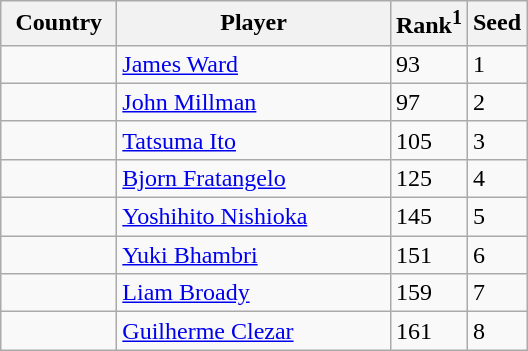<table class="sortable wikitable">
<tr>
<th width="70">Country</th>
<th width="175">Player</th>
<th>Rank<sup>1</sup></th>
<th>Seed</th>
</tr>
<tr>
<td></td>
<td><a href='#'>James Ward</a></td>
<td>93</td>
<td>1</td>
</tr>
<tr>
<td></td>
<td><a href='#'>John Millman</a></td>
<td>97</td>
<td>2</td>
</tr>
<tr>
<td></td>
<td><a href='#'>Tatsuma Ito</a></td>
<td>105</td>
<td>3</td>
</tr>
<tr>
<td></td>
<td><a href='#'>Bjorn Fratangelo</a></td>
<td>125</td>
<td>4</td>
</tr>
<tr>
<td></td>
<td><a href='#'>Yoshihito Nishioka</a></td>
<td>145</td>
<td>5</td>
</tr>
<tr>
<td></td>
<td><a href='#'>Yuki Bhambri</a></td>
<td>151</td>
<td>6</td>
</tr>
<tr>
<td></td>
<td><a href='#'>Liam Broady</a></td>
<td>159</td>
<td>7</td>
</tr>
<tr>
<td></td>
<td><a href='#'>Guilherme Clezar</a></td>
<td>161</td>
<td>8</td>
</tr>
</table>
